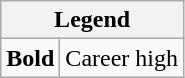<table class="wikitable">
<tr>
<th colspan="2">Legend</th>
</tr>
<tr>
<td><strong>Bold</strong></td>
<td>Career high</td>
</tr>
</table>
